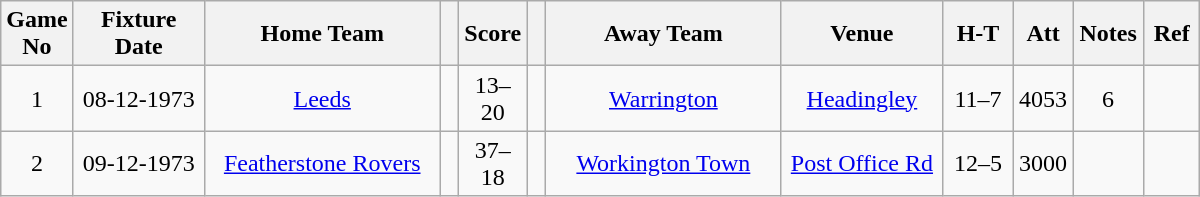<table class="wikitable" style="text-align:center;">
<tr>
<th width=20 abbr="No">Game No</th>
<th width=80 abbr="Date">Fixture Date</th>
<th width=150 abbr="Home Team">Home Team</th>
<th width=5 abbr="space"></th>
<th width=25abbr="Score">Score</th>
<th width=5 abbr="space"></th>
<th width=150 abbr="Away Team">Away Team</th>
<th width=100 abbr="Venue">Venue</th>
<th width=40 abbr="H-T">H-T</th>
<th width=30 abbr="Att">Att</th>
<th width=40 abbr="Notes">Notes</th>
<th width=30 abbr="Ref">Ref</th>
</tr>
<tr>
<td>1</td>
<td>08-12-1973</td>
<td><a href='#'>Leeds</a></td>
<td></td>
<td>13–20</td>
<td></td>
<td><a href='#'>Warrington</a></td>
<td><a href='#'>Headingley</a></td>
<td>11–7</td>
<td>4053</td>
<td>6</td>
<td></td>
</tr>
<tr>
<td>2</td>
<td>09-12-1973</td>
<td><a href='#'>Featherstone Rovers</a></td>
<td></td>
<td>37–18</td>
<td></td>
<td><a href='#'>Workington Town</a></td>
<td><a href='#'>Post Office Rd</a></td>
<td>12–5</td>
<td>3000</td>
<td></td>
<td></td>
</tr>
</table>
